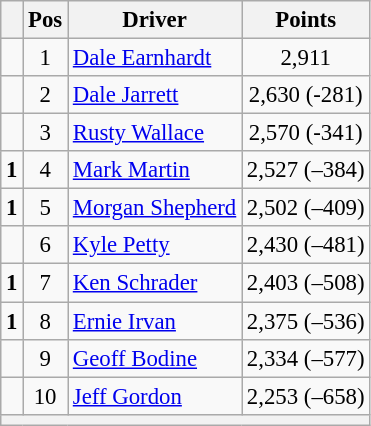<table class="wikitable" style="font-size: 95%;">
<tr>
<th></th>
<th>Pos</th>
<th>Driver</th>
<th>Points</th>
</tr>
<tr>
<td align="left"></td>
<td style="text-align:center;">1</td>
<td><a href='#'>Dale Earnhardt</a></td>
<td style="text-align:center;">2,911</td>
</tr>
<tr>
<td align="left"></td>
<td style="text-align:center;">2</td>
<td><a href='#'>Dale Jarrett</a></td>
<td style="text-align:center;">2,630 (-281)</td>
</tr>
<tr>
<td align="left"></td>
<td style="text-align:center;">3</td>
<td><a href='#'>Rusty Wallace</a></td>
<td style="text-align:center;">2,570 (-341)</td>
</tr>
<tr>
<td align="left"> <strong>1</strong></td>
<td style="text-align:center;">4</td>
<td><a href='#'>Mark Martin</a></td>
<td style="text-align:center;">2,527 (–384)</td>
</tr>
<tr>
<td align="left"> <strong>1</strong></td>
<td style="text-align:center;">5</td>
<td><a href='#'>Morgan Shepherd</a></td>
<td style="text-align:center;">2,502 (–409)</td>
</tr>
<tr>
<td align="left"></td>
<td style="text-align:center;">6</td>
<td><a href='#'>Kyle Petty</a></td>
<td style="text-align:center;">2,430 (–481)</td>
</tr>
<tr>
<td align="left"> <strong>1</strong></td>
<td style="text-align:center;">7</td>
<td><a href='#'>Ken Schrader</a></td>
<td style="text-align:center;">2,403 (–508)</td>
</tr>
<tr>
<td align="left"> <strong>1</strong></td>
<td style="text-align:center;">8</td>
<td><a href='#'>Ernie Irvan</a></td>
<td style="text-align:center;">2,375 (–536)</td>
</tr>
<tr>
<td align="left"></td>
<td style="text-align:center;">9</td>
<td><a href='#'>Geoff Bodine</a></td>
<td style="text-align:center;">2,334 (–577)</td>
</tr>
<tr>
<td align="left"></td>
<td style="text-align:center;">10</td>
<td><a href='#'>Jeff Gordon</a></td>
<td style="text-align:center;">2,253 (–658)</td>
</tr>
<tr class="sortbottom">
<th colspan="9"></th>
</tr>
</table>
